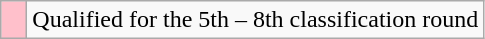<table class=wikitable>
<tr>
<td width=10px bgcolor="pink"></td>
<td>Qualified for the 5th – 8th classification round</td>
</tr>
</table>
